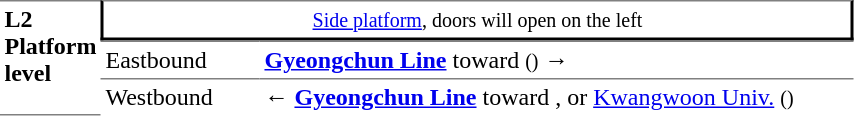<table table border=0 cellspacing=0 cellpadding=3>
<tr>
<td style="border-top:solid 1px gray;border-bottom:solid 1px gray;" width=50 rowspan=10 valign=top><strong>L2<br>Platform level</strong></td>
<td style="border-top:solid 1px gray;border-right:solid 2px black;border-left:solid 2px black;border-bottom:solid 2px black;text-align:center;" colspan=2><small><a href='#'>Side platform</a>, doors will open on the left</small></td>
</tr>
<tr>
<td style="border-bottom:solid 0px gray;border-top:solid 1px gray;" width=100>Eastbound</td>
<td style="border-bottom:solid 0px gray;border-top:solid 1px gray;" width=390> <a href='#'><span><strong>Gyeongchun Line</strong></span></a> toward  <small>()</small> →</td>
</tr>
<tr>
<td style="border-bottom:solid 0px gray;border-top:solid 1px gray;" width=100>Westbound</td>
<td style="border-bottom:solid 0px gray;border-top:solid 1px gray;" width=390>← <a href='#'><span><strong>Gyeongchun Line</strong></span></a> toward ,  or <a href='#'>Kwangwoon Univ.</a> <small>()</small></td>
</tr>
<tr>
</tr>
</table>
